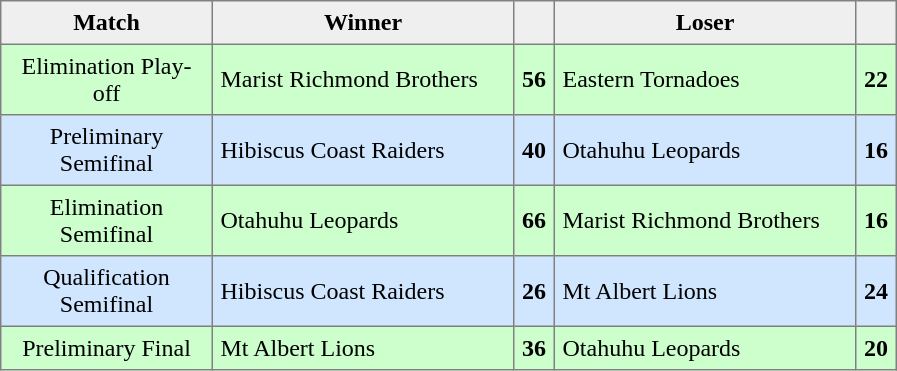<table style=border-collapse:collapse border=1 cellspacing=0 cellpadding=5>
<tr align=center bgcolor=#efefef>
<th width=130>Match</th>
<th width=190>Winner</th>
<th width=13></th>
<th width=190>Loser</th>
<th width=13></th>
</tr>
<tr align=center style="background:#ccffcc;">
<td>Elimination Play-off</td>
<td align="left">Marist Richmond Brothers</td>
<td><strong>56</strong></td>
<td align="left">Eastern Tornadoes</td>
<td><strong>22</strong></td>
</tr>
<tr align=center style="background:#d0e6ff;">
<td>Preliminary Semifinal</td>
<td align="left">Hibiscus Coast Raiders</td>
<td><strong>40</strong></td>
<td align="left">Otahuhu Leopards</td>
<td><strong>16</strong></td>
</tr>
<tr align=center style="background:#ccffcc;">
<td>Elimination Semifinal</td>
<td align="left">Otahuhu Leopards</td>
<td><strong>66</strong></td>
<td align="left">Marist Richmond Brothers</td>
<td><strong>16</strong></td>
</tr>
<tr align=center style="background:#d0e6ff;">
<td>Qualification Semifinal</td>
<td align="left">Hibiscus Coast Raiders</td>
<td><strong>26</strong></td>
<td align="left">Mt Albert Lions</td>
<td><strong>24</strong></td>
</tr>
<tr align=center style="background:#ccffcc;">
<td>Preliminary Final</td>
<td align="left">Mt Albert Lions</td>
<td><strong>36</strong></td>
<td align="left">Otahuhu Leopards</td>
<td><strong>20</strong></td>
</tr>
</table>
